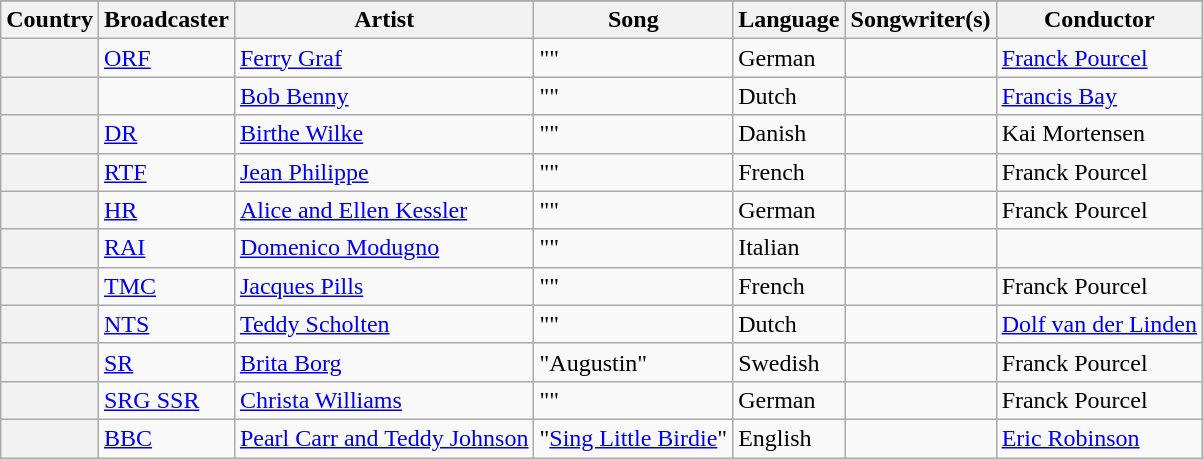<table class="wikitable plainrowheaders sticky-header">
<tr>
</tr>
<tr>
<th scope="col">Country</th>
<th scope="col">Broadcaster</th>
<th scope="col">Artist</th>
<th scope="col">Song</th>
<th scope="col">Language</th>
<th scope="col">Songwriter(s)</th>
<th scope="col">Conductor</th>
</tr>
<tr>
<th scope="row"></th>
<td><a href='#'>ORF</a></td>
<td><a href='#'>Ferry Graf</a></td>
<td>""</td>
<td>German</td>
<td></td>
<td><a href='#'>Franck Pourcel</a></td>
</tr>
<tr>
<th scope="row"></th>
<td></td>
<td><a href='#'>Bob Benny</a></td>
<td>""</td>
<td>Dutch</td>
<td></td>
<td><a href='#'>Francis Bay</a></td>
</tr>
<tr>
<th scope="row"></th>
<td><a href='#'>DR</a></td>
<td><a href='#'>Birthe Wilke</a></td>
<td>""</td>
<td>Danish</td>
<td></td>
<td>Kai Mortensen</td>
</tr>
<tr>
<th scope="row"></th>
<td><a href='#'>RTF</a></td>
<td><a href='#'>Jean Philippe</a></td>
<td>""</td>
<td>French</td>
<td></td>
<td>Franck Pourcel</td>
</tr>
<tr>
<th scope="row"></th>
<td><a href='#'>HR</a></td>
<td><a href='#'>Alice and Ellen Kessler</a></td>
<td>""</td>
<td>German</td>
<td></td>
<td>Franck Pourcel</td>
</tr>
<tr>
<th scope="row"></th>
<td><a href='#'>RAI</a></td>
<td><a href='#'>Domenico Modugno</a></td>
<td>""</td>
<td>Italian</td>
<td></td>
<td></td>
</tr>
<tr>
<th scope="row"></th>
<td><a href='#'>TMC</a></td>
<td><a href='#'>Jacques Pills</a></td>
<td>""</td>
<td>French</td>
<td></td>
<td>Franck Pourcel</td>
</tr>
<tr>
<th scope="row"></th>
<td><a href='#'>NTS</a></td>
<td><a href='#'>Teddy Scholten</a></td>
<td>""</td>
<td>Dutch</td>
<td></td>
<td><a href='#'>Dolf van der Linden</a></td>
</tr>
<tr>
<th scope="row"></th>
<td><a href='#'>SR</a></td>
<td><a href='#'>Brita Borg</a></td>
<td>"Augustin"</td>
<td>Swedish</td>
<td></td>
<td>Franck Pourcel</td>
</tr>
<tr>
<th scope="row"></th>
<td><a href='#'>SRG SSR</a></td>
<td><a href='#'>Christa Williams</a></td>
<td>""</td>
<td>German</td>
<td></td>
<td>Franck Pourcel</td>
</tr>
<tr>
<th scope="row"></th>
<td><a href='#'>BBC</a></td>
<td><a href='#'>Pearl Carr and Teddy Johnson</a></td>
<td>"<a href='#'>Sing Little Birdie</a>"</td>
<td>English</td>
<td></td>
<td><a href='#'>Eric Robinson</a></td>
</tr>
</table>
